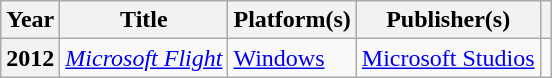<table class="wikitable sortable plainrowheaders">
<tr>
<th scope="col">Year</th>
<th scope="col">Title</th>
<th scope="col">Platform(s)</th>
<th scope="col">Publisher(s)</th>
<th scope="col" class="unsortable"></th>
</tr>
<tr>
<th scope="row">2012</th>
<td><em><a href='#'>Microsoft Flight</a></em></td>
<td><a href='#'>Windows</a></td>
<td><a href='#'>Microsoft Studios</a></td>
<td></td>
</tr>
</table>
